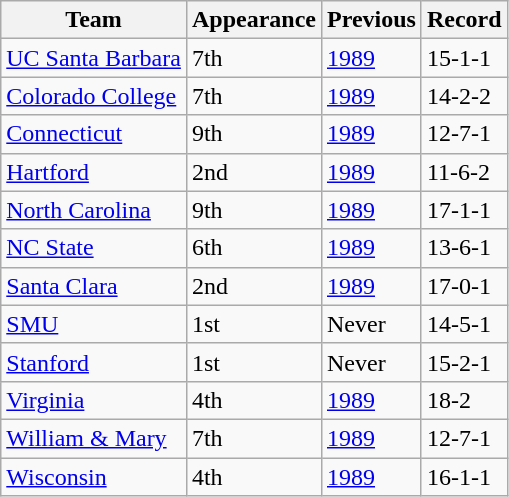<table class="wikitable sortable">
<tr>
<th>Team</th>
<th>Appearance</th>
<th>Previous</th>
<th>Record</th>
</tr>
<tr>
<td><a href='#'>UC Santa Barbara</a></td>
<td>7th</td>
<td><a href='#'>1989</a></td>
<td>15-1-1</td>
</tr>
<tr>
<td><a href='#'>Colorado College</a></td>
<td>7th</td>
<td><a href='#'>1989</a></td>
<td>14-2-2</td>
</tr>
<tr>
<td><a href='#'>Connecticut</a></td>
<td>9th</td>
<td><a href='#'>1989</a></td>
<td>12-7-1</td>
</tr>
<tr>
<td><a href='#'>Hartford</a></td>
<td>2nd</td>
<td><a href='#'>1989</a></td>
<td>11-6-2</td>
</tr>
<tr>
<td><a href='#'>North Carolina</a></td>
<td>9th</td>
<td><a href='#'>1989</a></td>
<td>17-1-1</td>
</tr>
<tr>
<td><a href='#'>NC State</a></td>
<td>6th</td>
<td><a href='#'>1989</a></td>
<td>13-6-1</td>
</tr>
<tr>
<td><a href='#'>Santa Clara</a></td>
<td>2nd</td>
<td><a href='#'>1989</a></td>
<td>17-0-1</td>
</tr>
<tr>
<td><a href='#'>SMU</a></td>
<td>1st</td>
<td>Never</td>
<td>14-5-1</td>
</tr>
<tr>
<td><a href='#'>Stanford</a></td>
<td>1st</td>
<td>Never</td>
<td>15-2-1</td>
</tr>
<tr>
<td><a href='#'>Virginia</a></td>
<td>4th</td>
<td><a href='#'>1989</a></td>
<td>18-2</td>
</tr>
<tr>
<td><a href='#'>William & Mary</a></td>
<td>7th</td>
<td><a href='#'>1989</a></td>
<td>12-7-1</td>
</tr>
<tr>
<td><a href='#'>Wisconsin</a></td>
<td>4th</td>
<td><a href='#'>1989</a></td>
<td>16-1-1</td>
</tr>
</table>
